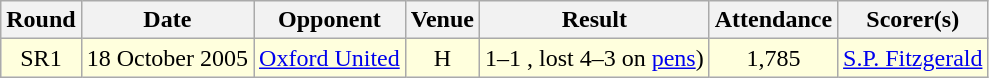<table class="wikitable sortable" style="text-align:center;">
<tr>
<th>Round</th>
<th>Date</th>
<th>Opponent</th>
<th>Venue</th>
<th>Result</th>
<th>Attendance</th>
<th>Scorer(s)</th>
</tr>
<tr style="background:#ffd;">
<td>SR1</td>
<td>18 October 2005</td>
<td><a href='#'>Oxford United</a></td>
<td>H</td>
<td>1–1 , lost 4–3 on <a href='#'>pens</a>)</td>
<td>1,785</td>
<td><a href='#'>S.P. Fitzgerald</a></td>
</tr>
</table>
